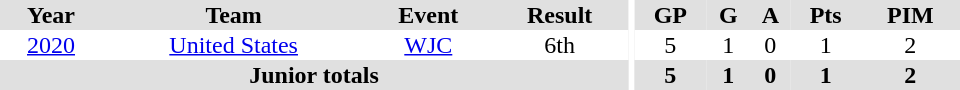<table border="0" cellpadding="1" cellspacing="0" ID="Table3" style="text-align:center; width:40em">
<tr ALIGN="center" bgcolor="#e0e0e0">
<th>Year</th>
<th>Team</th>
<th>Event</th>
<th>Result</th>
<th rowspan="99" bgcolor="#ffffff"></th>
<th>GP</th>
<th>G</th>
<th>A</th>
<th>Pts</th>
<th>PIM</th>
</tr>
<tr>
<td><a href='#'>2020</a></td>
<td><a href='#'>United States</a></td>
<td><a href='#'>WJC</a></td>
<td>6th</td>
<td>5</td>
<td>1</td>
<td>0</td>
<td>1</td>
<td>2</td>
</tr>
<tr bgcolor="#e0e0e0">
<th colspan="4">Junior totals</th>
<th>5</th>
<th>1</th>
<th>0</th>
<th>1</th>
<th>2</th>
</tr>
</table>
